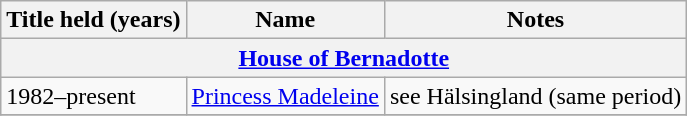<table class="wikitable">
<tr>
<th><strong>Title held (years)</strong></th>
<th><strong>Name</strong></th>
<th><strong>Notes</strong></th>
</tr>
<tr>
<th colspan=3><a href='#'>House of Bernadotte</a></th>
</tr>
<tr>
<td>1982–present</td>
<td><a href='#'>Princess Madeleine</a></td>
<td>see Hälsingland (same period)</td>
</tr>
<tr>
</tr>
</table>
